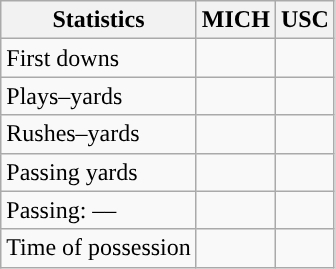<table class="wikitable" style="float:left">
<tr>
<th>Statistics</th>
<th>MICH</th>
<th>USC</th>
</tr>
<tr>
<td>First downs</td>
<td></td>
<td></td>
</tr>
<tr>
<td>Plays–yards</td>
<td></td>
<td></td>
</tr>
<tr>
<td>Rushes–yards</td>
<td></td>
<td></td>
</tr>
<tr>
<td>Passing yards</td>
<td></td>
<td></td>
</tr>
<tr>
<td>Passing: ––</td>
<td></td>
<td></td>
</tr>
<tr>
<td>Time of possession</td>
<td></td>
<td></td>
</tr>
</table>
